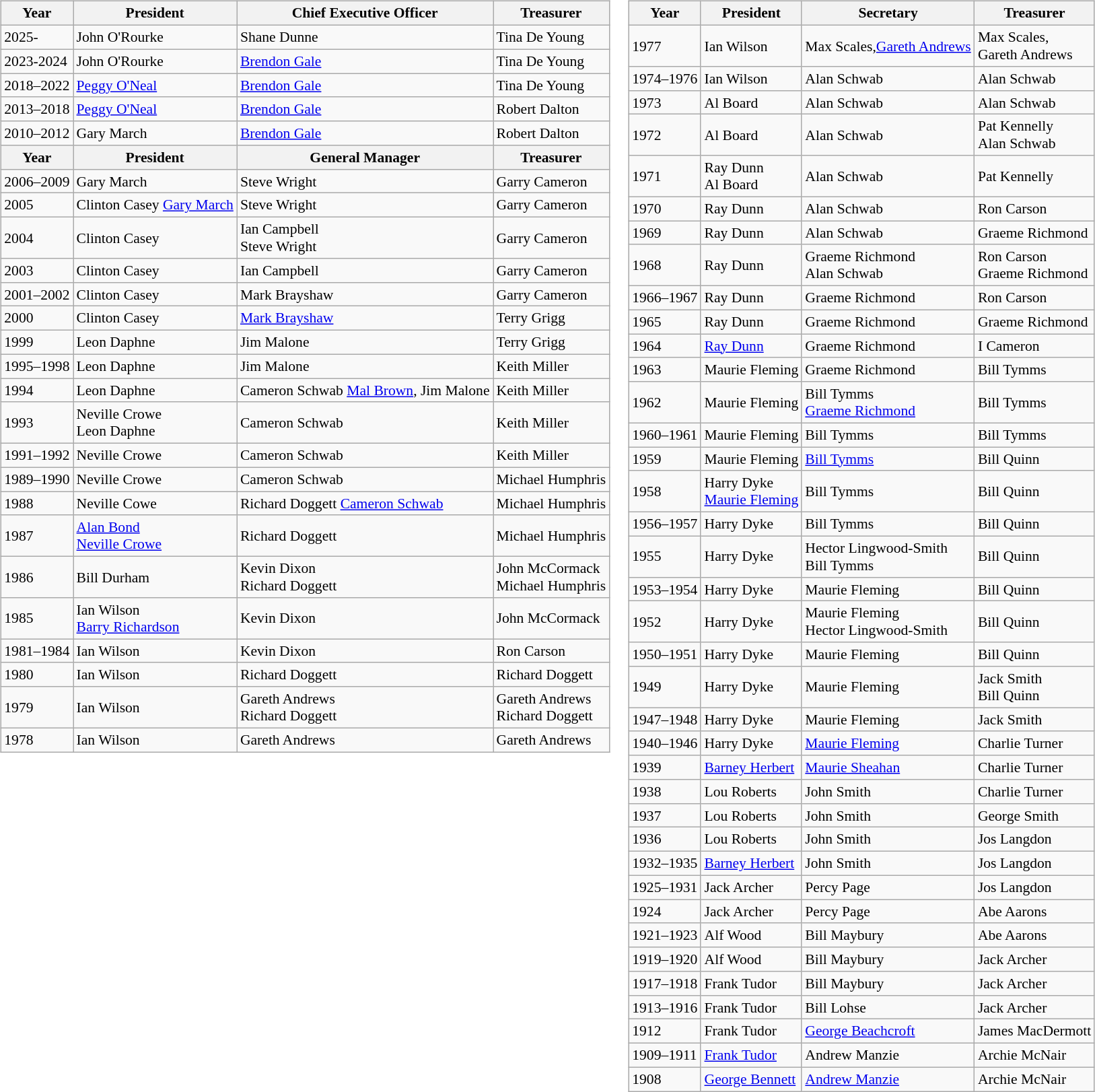<table>
<tr>
<td valign="top"><br><table class="wikitable collapsible" style="font-size:90%;">
<tr>
<th>Year</th>
<th>President</th>
<th>Chief Executive Officer</th>
<th>Treasurer</th>
</tr>
<tr>
<td>2025-</td>
<td>John O'Rourke</td>
<td>Shane Dunne</td>
<td>Tina De Young</td>
</tr>
<tr>
<td>2023-2024</td>
<td>John O'Rourke</td>
<td><a href='#'>Brendon Gale</a></td>
<td>Tina De Young</td>
</tr>
<tr>
<td>2018–2022</td>
<td><a href='#'>Peggy O'Neal</a></td>
<td><a href='#'>Brendon Gale</a></td>
<td>Tina De Young</td>
</tr>
<tr>
<td>2013–2018</td>
<td><a href='#'>Peggy O'Neal</a></td>
<td><a href='#'>Brendon Gale</a></td>
<td>Robert Dalton</td>
</tr>
<tr>
<td>2010–2012</td>
<td>Gary March</td>
<td><a href='#'>Brendon Gale</a></td>
<td>Robert Dalton</td>
</tr>
<tr>
<th>Year</th>
<th>President</th>
<th>General Manager</th>
<th>Treasurer</th>
</tr>
<tr>
<td>2006–2009</td>
<td>Gary March</td>
<td>Steve Wright</td>
<td>Garry Cameron</td>
</tr>
<tr>
<td>2005</td>
<td>Clinton Casey <a href='#'>Gary March</a></td>
<td>Steve Wright</td>
<td>Garry Cameron</td>
</tr>
<tr>
<td>2004</td>
<td>Clinton Casey</td>
<td>Ian Campbell <br> Steve Wright</td>
<td>Garry Cameron</td>
</tr>
<tr>
<td>2003</td>
<td>Clinton Casey</td>
<td>Ian Campbell</td>
<td>Garry Cameron</td>
</tr>
<tr>
<td>2001–2002</td>
<td>Clinton Casey</td>
<td>Mark Brayshaw</td>
<td>Garry Cameron</td>
</tr>
<tr>
<td>2000</td>
<td>Clinton Casey</td>
<td><a href='#'>Mark Brayshaw</a></td>
<td>Terry Grigg</td>
</tr>
<tr>
<td>1999</td>
<td>Leon Daphne</td>
<td>Jim Malone</td>
<td>Terry Grigg</td>
</tr>
<tr>
<td>1995–1998</td>
<td>Leon Daphne</td>
<td>Jim Malone</td>
<td>Keith Miller</td>
</tr>
<tr>
<td>1994</td>
<td>Leon Daphne</td>
<td>Cameron Schwab <a href='#'>Mal Brown</a>, Jim Malone</td>
<td>Keith Miller</td>
</tr>
<tr>
<td>1993</td>
<td>Neville Crowe <br>Leon Daphne</td>
<td>Cameron Schwab</td>
<td>Keith Miller</td>
</tr>
<tr>
<td>1991–1992</td>
<td>Neville Crowe</td>
<td>Cameron Schwab</td>
<td>Keith Miller</td>
</tr>
<tr>
<td>1989–1990</td>
<td>Neville Crowe</td>
<td>Cameron Schwab</td>
<td>Michael Humphris</td>
</tr>
<tr>
<td>1988</td>
<td>Neville Cowe</td>
<td>Richard Doggett <a href='#'>Cameron Schwab</a></td>
<td>Michael Humphris</td>
</tr>
<tr>
<td>1987</td>
<td><a href='#'>Alan Bond</a> <br> <a href='#'>Neville Crowe</a></td>
<td>Richard Doggett</td>
<td>Michael Humphris</td>
</tr>
<tr>
<td>1986</td>
<td>Bill Durham</td>
<td>Kevin Dixon <br>Richard Doggett</td>
<td>John McCormack <br> Michael Humphris</td>
</tr>
<tr>
<td>1985</td>
<td>Ian Wilson <br><a href='#'>Barry Richardson</a></td>
<td>Kevin Dixon</td>
<td>John McCormack</td>
</tr>
<tr>
<td>1981–1984</td>
<td>Ian Wilson</td>
<td>Kevin Dixon</td>
<td>Ron Carson</td>
</tr>
<tr>
<td>1980</td>
<td>Ian Wilson</td>
<td>Richard Doggett</td>
<td>Richard Doggett</td>
</tr>
<tr>
<td>1979</td>
<td>Ian Wilson</td>
<td>Gareth Andrews <br>Richard Doggett</td>
<td>Gareth Andrews <br> Richard Doggett</td>
</tr>
<tr>
<td>1978</td>
<td>Ian Wilson</td>
<td>Gareth Andrews</td>
<td>Gareth Andrews</td>
</tr>
</table>
</td>
<td valign="top"><br><table class="wikitable collapsible" style="font-size:90%;">
<tr>
<th>Year</th>
<th>President</th>
<th>Secretary</th>
<th>Treasurer</th>
</tr>
<tr>
<td>1977</td>
<td>Ian Wilson</td>
<td>Max Scales,<a href='#'>Gareth Andrews</a></td>
<td>Max Scales,<br>Gareth Andrews</td>
</tr>
<tr>
<td>1974–1976</td>
<td>Ian Wilson</td>
<td>Alan Schwab</td>
<td>Alan Schwab</td>
</tr>
<tr>
<td>1973</td>
<td>Al Board</td>
<td>Alan Schwab</td>
<td>Alan Schwab</td>
</tr>
<tr>
<td>1972</td>
<td>Al Board</td>
<td>Alan Schwab</td>
<td>Pat Kennelly <br> Alan Schwab</td>
</tr>
<tr>
<td>1971</td>
<td>Ray Dunn <br> Al Board</td>
<td>Alan Schwab</td>
<td>Pat Kennelly</td>
</tr>
<tr>
<td>1970</td>
<td>Ray Dunn</td>
<td>Alan Schwab</td>
<td>Ron Carson</td>
</tr>
<tr>
<td>1969</td>
<td>Ray Dunn</td>
<td>Alan Schwab</td>
<td>Graeme Richmond</td>
</tr>
<tr>
<td>1968</td>
<td>Ray Dunn</td>
<td>Graeme Richmond <br> Alan Schwab</td>
<td>Ron Carson <br> Graeme Richmond</td>
</tr>
<tr>
<td>1966–1967</td>
<td>Ray Dunn</td>
<td>Graeme Richmond</td>
<td>Ron Carson</td>
</tr>
<tr>
<td>1965</td>
<td>Ray Dunn</td>
<td>Graeme Richmond</td>
<td>Graeme Richmond</td>
</tr>
<tr>
<td>1964</td>
<td><a href='#'>Ray Dunn</a></td>
<td>Graeme Richmond</td>
<td>I Cameron</td>
</tr>
<tr>
<td>1963</td>
<td>Maurie Fleming</td>
<td>Graeme Richmond</td>
<td>Bill Tymms</td>
</tr>
<tr>
<td>1962</td>
<td>Maurie Fleming</td>
<td>Bill Tymms <br> <a href='#'>Graeme Richmond</a></td>
<td>Bill Tymms</td>
</tr>
<tr>
<td>1960–1961</td>
<td>Maurie Fleming</td>
<td>Bill Tymms</td>
<td>Bill Tymms</td>
</tr>
<tr>
<td>1959</td>
<td>Maurie Fleming</td>
<td><a href='#'>Bill Tymms</a></td>
<td>Bill Quinn</td>
</tr>
<tr>
<td>1958</td>
<td>Harry Dyke <br> <a href='#'>Maurie Fleming</a></td>
<td>Bill Tymms</td>
<td>Bill Quinn</td>
</tr>
<tr>
<td>1956–1957</td>
<td>Harry Dyke</td>
<td>Bill Tymms</td>
<td>Bill Quinn</td>
</tr>
<tr>
<td>1955</td>
<td>Harry Dyke</td>
<td>Hector Lingwood-Smith <br> Bill Tymms</td>
<td>Bill Quinn</td>
</tr>
<tr>
<td>1953–1954</td>
<td>Harry Dyke</td>
<td>Maurie Fleming</td>
<td>Bill Quinn</td>
</tr>
<tr>
<td>1952</td>
<td>Harry Dyke</td>
<td>Maurie Fleming <br> Hector Lingwood-Smith</td>
<td>Bill Quinn</td>
</tr>
<tr>
<td>1950–1951</td>
<td>Harry Dyke</td>
<td>Maurie Fleming</td>
<td>Bill Quinn</td>
</tr>
<tr>
<td>1949</td>
<td>Harry Dyke</td>
<td>Maurie Fleming</td>
<td>Jack Smith <br> Bill Quinn</td>
</tr>
<tr>
<td>1947–1948</td>
<td>Harry Dyke</td>
<td>Maurie Fleming</td>
<td>Jack Smith</td>
</tr>
<tr>
<td>1940–1946</td>
<td>Harry Dyke</td>
<td><a href='#'>Maurie Fleming</a></td>
<td>Charlie Turner</td>
</tr>
<tr>
<td>1939</td>
<td><a href='#'>Barney Herbert</a></td>
<td><a href='#'>Maurie Sheahan</a></td>
<td>Charlie Turner</td>
</tr>
<tr>
<td>1938</td>
<td>Lou Roberts</td>
<td>John Smith</td>
<td>Charlie Turner</td>
</tr>
<tr>
<td>1937</td>
<td>Lou Roberts</td>
<td>John Smith</td>
<td>George Smith</td>
</tr>
<tr>
<td>1936</td>
<td>Lou Roberts</td>
<td>John Smith</td>
<td>Jos Langdon</td>
</tr>
<tr>
<td>1932–1935</td>
<td><a href='#'>Barney Herbert</a></td>
<td>John Smith</td>
<td>Jos Langdon</td>
</tr>
<tr>
<td>1925–1931</td>
<td>Jack Archer</td>
<td>Percy Page</td>
<td>Jos Langdon</td>
</tr>
<tr>
<td>1924</td>
<td>Jack Archer</td>
<td>Percy Page</td>
<td>Abe Aarons</td>
</tr>
<tr>
<td>1921–1923</td>
<td>Alf Wood</td>
<td>Bill Maybury</td>
<td>Abe Aarons</td>
</tr>
<tr>
<td>1919–1920</td>
<td>Alf Wood</td>
<td>Bill Maybury</td>
<td>Jack Archer</td>
</tr>
<tr>
<td>1917–1918</td>
<td>Frank Tudor</td>
<td>Bill Maybury</td>
<td>Jack Archer</td>
</tr>
<tr>
<td>1913–1916</td>
<td>Frank Tudor</td>
<td>Bill Lohse</td>
<td>Jack Archer</td>
</tr>
<tr>
<td>1912</td>
<td>Frank Tudor</td>
<td><a href='#'>George Beachcroft</a></td>
<td>James MacDermott</td>
</tr>
<tr>
<td>1909–1911</td>
<td><a href='#'>Frank Tudor</a></td>
<td>Andrew Manzie</td>
<td>Archie McNair</td>
</tr>
<tr>
<td>1908</td>
<td><a href='#'>George Bennett</a></td>
<td><a href='#'>Andrew Manzie</a></td>
<td>Archie McNair</td>
</tr>
</table>
</td>
</tr>
</table>
